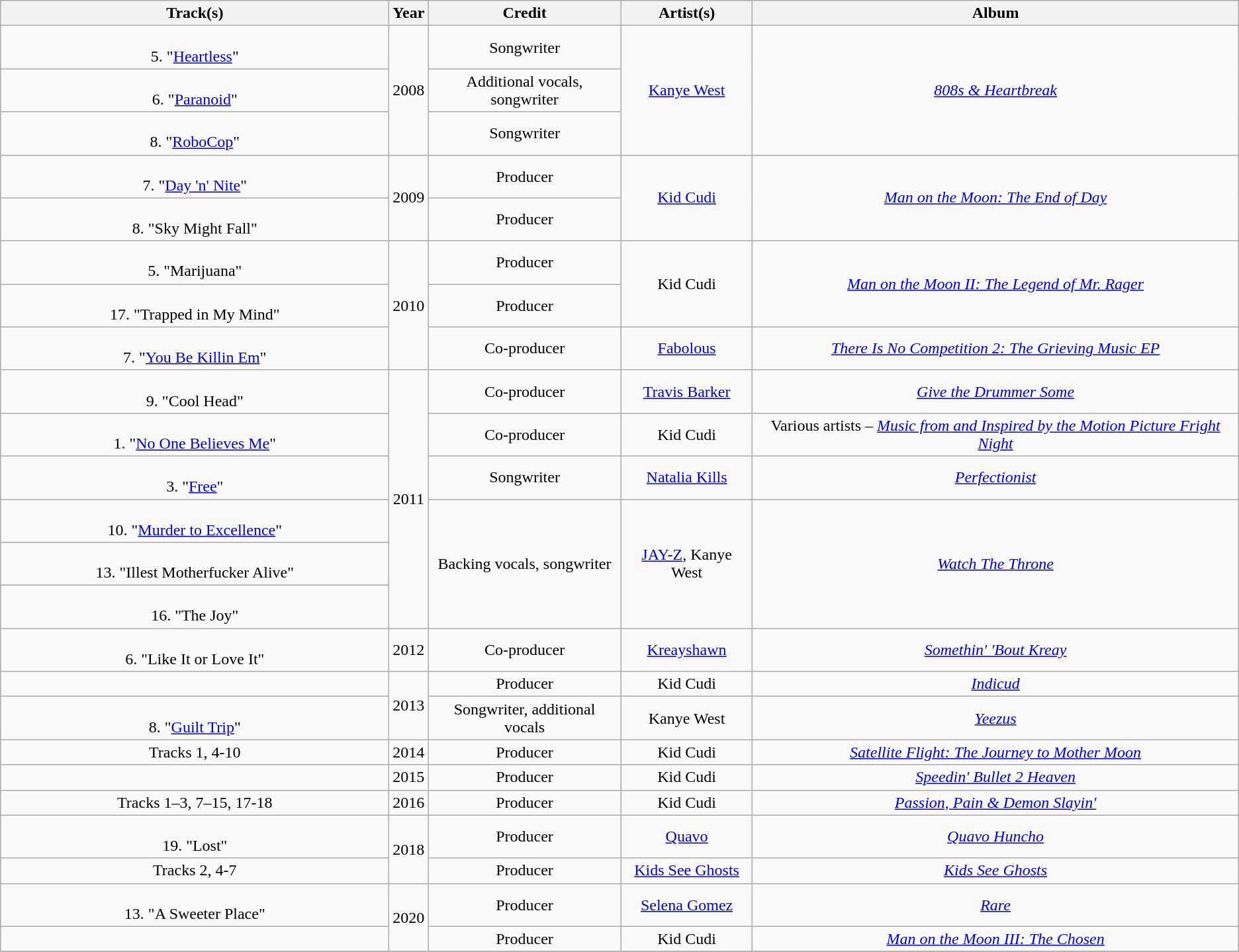<table class="wikitable plainrowheaders" style="text-align:center;">
<tr>
<th scope="col" style="width:24em;">Track(s)</th>
<th scope="col" style="width:1em;">Year</th>
<th scope="col">Credit</th>
<th scope="col">Artist(s)</th>
<th scope="col">Album</th>
</tr>
<tr>
<td><br>5. "<a href='#'>Heartless</a>"</td>
<td rowspan="3">2008</td>
<td>Songwriter</td>
<td rowspan="3"><a href='#'>Kanye West</a></td>
<td rowspan="3"><em><a href='#'>808s & Heartbreak</a></em></td>
</tr>
<tr>
<td><br>6. "<a href='#'>Paranoid</a>"</td>
<td>Additional vocals, songwriter</td>
</tr>
<tr>
<td><br>8. "<a href='#'>RoboCop</a>"</td>
<td>Songwriter</td>
</tr>
<tr>
<td><br>7. "<a href='#'>Day 'n' Nite</a>"</td>
<td rowspan="2">2009</td>
<td>Producer </td>
<td rowspan="2"><a href='#'>Kid Cudi</a></td>
<td rowspan="2"><em><a href='#'>Man on the Moon: The End of Day</a></em></td>
</tr>
<tr>
<td><br>8. "Sky Might Fall"</td>
<td>Producer </td>
</tr>
<tr>
<td><br>5. "Marijuana"</td>
<td rowspan="3">2010</td>
<td>Producer </td>
<td rowspan="2">Kid Cudi</td>
<td rowspan="2"><em><a href='#'>Man on the Moon II: The Legend of Mr. Rager</a></em></td>
</tr>
<tr>
<td><br>17. "Trapped in My Mind"</td>
<td>Producer </td>
</tr>
<tr>
<td><br>7. "<a href='#'>You Be Killin Em</a>"</td>
<td>Co-producer </td>
<td><a href='#'>Fabolous</a></td>
<td><em><a href='#'>There Is No Competition 2: The Grieving Music EP</a></em></td>
</tr>
<tr>
<td><br>9. "Cool Head"<br></td>
<td rowspan="6">2011</td>
<td>Co-producer </td>
<td><a href='#'>Travis Barker</a></td>
<td><em><a href='#'>Give the Drummer Some</a></em></td>
</tr>
<tr>
<td><br>1. "<a href='#'>No One Believes Me</a>"</td>
<td>Co-producer </td>
<td>Kid Cudi</td>
<td>Various artists – <em><a href='#'>Music from and Inspired by the Motion Picture Fright Night</a></em></td>
</tr>
<tr>
<td><br>3. "<a href='#'>Free</a>"<br></td>
<td>Songwriter</td>
<td><a href='#'>Natalia Kills</a></td>
<td><em><a href='#'>Perfectionist</a></em></td>
</tr>
<tr>
<td><br>10. "<a href='#'>Murder to Excellence</a>"</td>
<td rowspan="3">Backing vocals, songwriter</td>
<td rowspan="3"><a href='#'>JAY-Z</a>, Kanye West</td>
<td rowspan="3"><em><a href='#'>Watch The Throne</a></em></td>
</tr>
<tr>
<td><br>13. "Illest Motherfucker Alive"</td>
</tr>
<tr>
<td><br>16. "The Joy"</td>
</tr>
<tr>
<td><br>6. "Like It or Love It"<br></td>
<td>2012</td>
<td>Co-producer </td>
<td><a href='#'>Kreayshawn</a></td>
<td><em><a href='#'>Somethin' 'Bout Kreay</a></em></td>
</tr>
<tr>
<td></td>
<td rowspan="2">2013</td>
<td>Producer</td>
<td>Kid Cudi</td>
<td><em><a href='#'>Indicud</a></em></td>
</tr>
<tr>
<td><br>8. "<a href='#'>Guilt Trip</a>"</td>
<td>Songwriter, additional vocals</td>
<td>Kanye West</td>
<td><em><a href='#'>Yeezus</a></em></td>
</tr>
<tr>
<td>Tracks 1, 4-10</td>
<td>2014</td>
<td>Producer</td>
<td>Kid Cudi</td>
<td><em><a href='#'>Satellite Flight: The Journey to Mother Moon</a></em></td>
</tr>
<tr>
<td></td>
<td>2015</td>
<td>Producer</td>
<td>Kid Cudi</td>
<td><em><a href='#'>Speedin' Bullet 2 Heaven</a></em></td>
</tr>
<tr>
<td>Tracks 1–3, 7–15, 17-18</td>
<td>2016</td>
<td>Producer</td>
<td>Kid Cudi</td>
<td><em><a href='#'>Passion, Pain & Demon Slayin'</a></em></td>
</tr>
<tr>
<td><br>19. "Lost"<br></td>
<td rowspan="2">2018</td>
<td>Producer </td>
<td><a href='#'>Quavo</a></td>
<td><em><a href='#'>Quavo Huncho</a></em></td>
</tr>
<tr>
<td>Tracks 2, 4-7</td>
<td>Producer</td>
<td><a href='#'>Kids See Ghosts</a></td>
<td><em><a href='#'>Kids See Ghosts</a></em></td>
</tr>
<tr>
<td><br>13. "A Sweeter Place"<br></td>
<td rowspan="2">2020</td>
<td>Producer </td>
<td><a href='#'>Selena Gomez</a></td>
<td><em><a href='#'>Rare</a></em></td>
</tr>
<tr>
<td></td>
<td>Producer</td>
<td>Kid Cudi</td>
<td><em><a href='#'>Man on the Moon III: The Chosen</a></em></td>
</tr>
<tr>
</tr>
</table>
